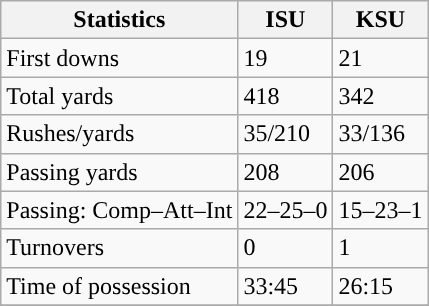<table class="wikitable" style="float: left;">
<tr>
<th>Statistics</th>
<th>ISU</th>
<th>KSU</th>
</tr>
<tr>
<td>First downs</td>
<td>19</td>
<td>21</td>
</tr>
<tr>
<td>Total yards</td>
<td>418</td>
<td>342</td>
</tr>
<tr>
<td>Rushes/yards</td>
<td>35/210</td>
<td>33/136</td>
</tr>
<tr>
<td>Passing yards</td>
<td>208</td>
<td>206</td>
</tr>
<tr>
<td>Passing: Comp–Att–Int</td>
<td>22–25–0</td>
<td>15–23–1</td>
</tr>
<tr>
<td>Turnovers</td>
<td>0</td>
<td>1</td>
</tr>
<tr>
<td>Time of possession</td>
<td>33:45</td>
<td>26:15</td>
</tr>
<tr>
</tr>
</table>
